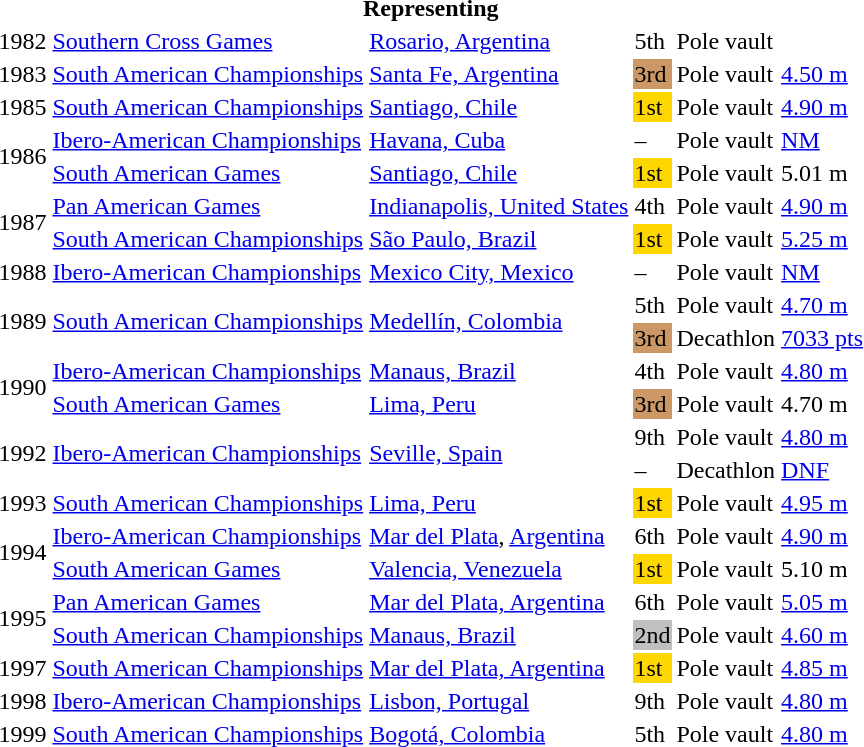<table>
<tr>
<th colspan="6">Representing </th>
</tr>
<tr>
<td>1982</td>
<td><a href='#'>Southern Cross Games</a></td>
<td><a href='#'>Rosario, Argentina</a></td>
<td>5th</td>
<td>Pole vault</td>
<td></td>
</tr>
<tr>
<td>1983</td>
<td><a href='#'>South American Championships</a></td>
<td><a href='#'>Santa Fe, Argentina</a></td>
<td bgcolor=cc9966>3rd</td>
<td>Pole vault</td>
<td><a href='#'>4.50 m</a></td>
</tr>
<tr>
<td>1985</td>
<td><a href='#'>South American Championships</a></td>
<td><a href='#'>Santiago, Chile</a></td>
<td bgcolor=gold>1st</td>
<td>Pole vault</td>
<td><a href='#'>4.90 m</a></td>
</tr>
<tr>
<td rowspan=2>1986</td>
<td><a href='#'>Ibero-American Championships</a></td>
<td><a href='#'>Havana, Cuba</a></td>
<td>–</td>
<td>Pole vault</td>
<td><a href='#'>NM</a></td>
</tr>
<tr>
<td><a href='#'>South American Games</a></td>
<td><a href='#'>Santiago, Chile</a></td>
<td bgcolor=gold>1st</td>
<td>Pole vault</td>
<td>5.01 m</td>
</tr>
<tr>
<td rowspan=2>1987</td>
<td><a href='#'>Pan American Games</a></td>
<td><a href='#'>Indianapolis, United States</a></td>
<td>4th</td>
<td>Pole vault</td>
<td><a href='#'>4.90 m</a></td>
</tr>
<tr>
<td><a href='#'>South American Championships</a></td>
<td><a href='#'>São Paulo, Brazil</a></td>
<td bgcolor=gold>1st</td>
<td>Pole vault</td>
<td><a href='#'>5.25 m</a></td>
</tr>
<tr>
<td>1988</td>
<td><a href='#'>Ibero-American Championships</a></td>
<td><a href='#'>Mexico City, Mexico</a></td>
<td>–</td>
<td>Pole vault</td>
<td><a href='#'>NM</a></td>
</tr>
<tr>
<td rowspan=2>1989</td>
<td rowspan=2><a href='#'>South American Championships</a></td>
<td rowspan=2><a href='#'>Medellín, Colombia</a></td>
<td>5th</td>
<td>Pole vault</td>
<td><a href='#'>4.70 m</a></td>
</tr>
<tr>
<td bgcolor=cc9966>3rd</td>
<td>Decathlon</td>
<td><a href='#'>7033 pts</a></td>
</tr>
<tr>
<td rowspan=2>1990</td>
<td><a href='#'>Ibero-American Championships</a></td>
<td><a href='#'>Manaus, Brazil</a></td>
<td>4th</td>
<td>Pole vault</td>
<td><a href='#'>4.80 m</a></td>
</tr>
<tr>
<td><a href='#'>South American Games</a></td>
<td><a href='#'>Lima, Peru</a></td>
<td bgcolor=cc9966>3rd</td>
<td>Pole vault</td>
<td>4.70 m</td>
</tr>
<tr>
<td rowspan=2>1992</td>
<td rowspan=2><a href='#'>Ibero-American Championships</a></td>
<td rowspan=2><a href='#'>Seville, Spain</a></td>
<td>9th</td>
<td>Pole vault</td>
<td><a href='#'>4.80 m</a></td>
</tr>
<tr>
<td>–</td>
<td>Decathlon</td>
<td><a href='#'>DNF</a></td>
</tr>
<tr>
<td>1993</td>
<td><a href='#'>South American Championships</a></td>
<td><a href='#'>Lima, Peru</a></td>
<td bgcolor=gold>1st</td>
<td>Pole vault</td>
<td><a href='#'>4.95 m</a></td>
</tr>
<tr>
<td rowspan=2>1994</td>
<td><a href='#'>Ibero-American Championships</a></td>
<td><a href='#'>Mar del Plata</a>, <a href='#'>Argentina</a></td>
<td>6th</td>
<td>Pole vault</td>
<td><a href='#'>4.90 m</a></td>
</tr>
<tr>
<td><a href='#'>South American Games</a></td>
<td><a href='#'>Valencia, Venezuela</a></td>
<td bgcolor=gold>1st</td>
<td>Pole vault</td>
<td>5.10 m</td>
</tr>
<tr>
<td rowspan=2>1995</td>
<td><a href='#'>Pan American Games</a></td>
<td><a href='#'>Mar del Plata, Argentina</a></td>
<td>6th</td>
<td>Pole vault</td>
<td><a href='#'>5.05 m</a></td>
</tr>
<tr>
<td><a href='#'>South American Championships</a></td>
<td><a href='#'>Manaus, Brazil</a></td>
<td bgcolor=silver>2nd</td>
<td>Pole vault</td>
<td><a href='#'>4.60 m</a></td>
</tr>
<tr>
<td>1997</td>
<td><a href='#'>South American Championships</a></td>
<td><a href='#'>Mar del Plata, Argentina</a></td>
<td bgcolor=gold>1st</td>
<td>Pole vault</td>
<td><a href='#'>4.85 m</a></td>
</tr>
<tr>
<td>1998</td>
<td><a href='#'>Ibero-American Championships</a></td>
<td><a href='#'>Lisbon, Portugal</a></td>
<td>9th</td>
<td>Pole vault</td>
<td><a href='#'>4.80 m</a></td>
</tr>
<tr>
<td>1999</td>
<td><a href='#'>South American Championships</a></td>
<td><a href='#'>Bogotá, Colombia</a></td>
<td>5th</td>
<td>Pole vault</td>
<td><a href='#'>4.80 m</a></td>
</tr>
</table>
